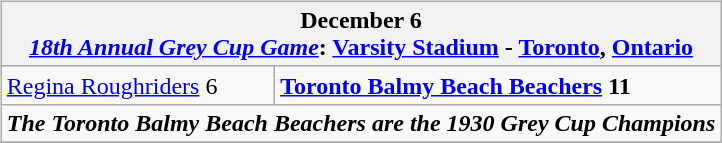<table cellspacing="10">
<tr>
<td valign="top"><br><table class="wikitable">
<tr>
<th bgcolor="#DDDDDD" colspan="4">December 6<br><a href='#'><em>18th Annual Grey Cup Game</em></a>: <a href='#'>Varsity Stadium</a> - <a href='#'>Toronto</a>, <a href='#'>Ontario</a></th>
</tr>
<tr>
<td><a href='#'>Regina Roughriders</a> 6</td>
<td><strong><a href='#'>Toronto Balmy Beach Beachers</a> 11</strong></td>
</tr>
<tr>
<td align="center" colspan="4"><strong><em>The Toronto Balmy Beach Beachers are the 1930 Grey Cup Champions</em></strong></td>
</tr>
<tr>
</tr>
</table>
</td>
</tr>
</table>
